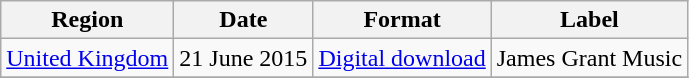<table class=wikitable>
<tr>
<th>Region</th>
<th>Date</th>
<th>Format</th>
<th>Label</th>
</tr>
<tr>
<td><a href='#'>United Kingdom</a></td>
<td>21 June 2015</td>
<td><a href='#'>Digital download</a></td>
<td>James Grant Music</td>
</tr>
<tr>
</tr>
</table>
